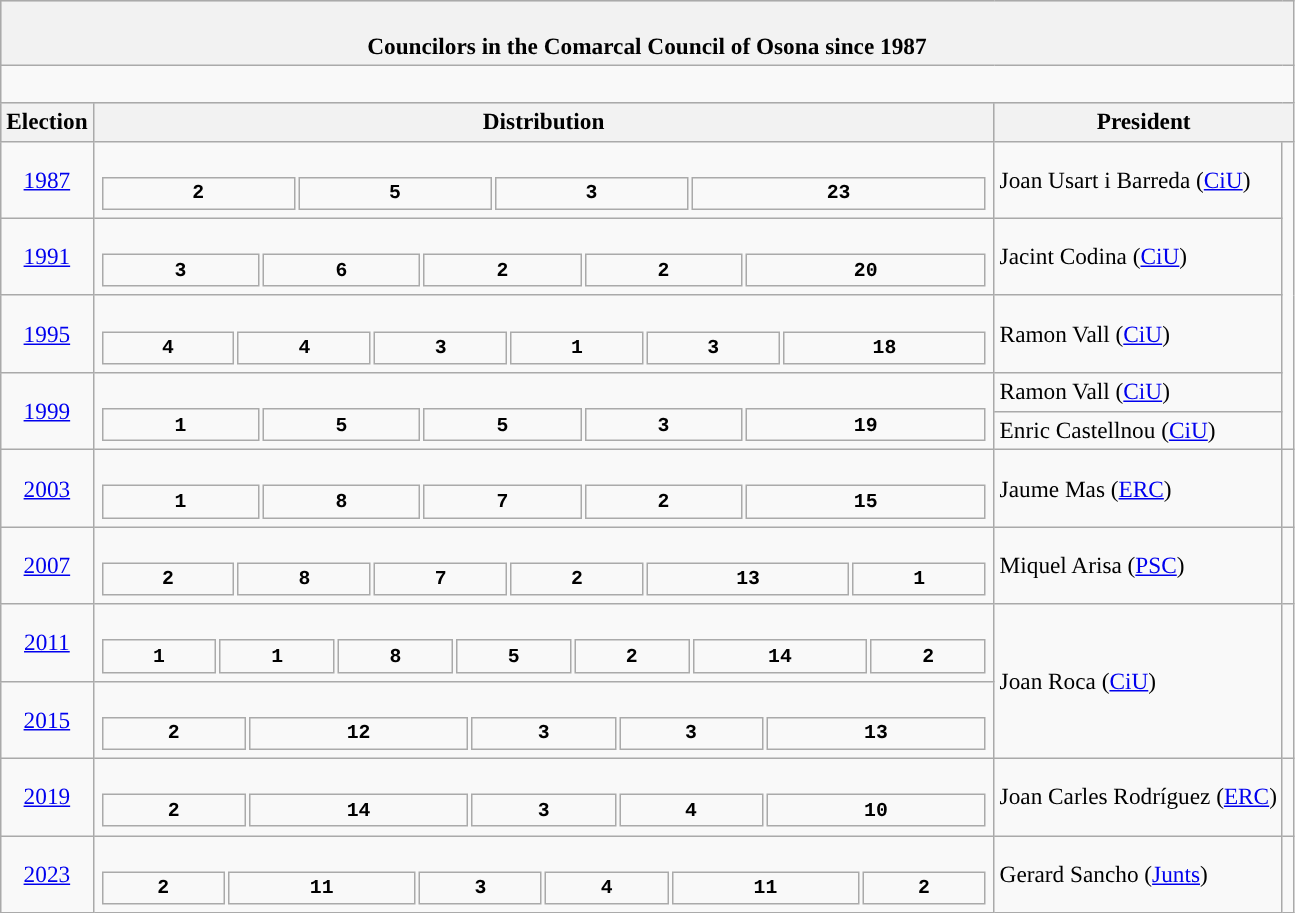<table class="wikitable" style="font-size:97%;">
<tr bgcolor="#CCCCCC">
<th colspan="4"><br>Councilors in the Comarcal Council of Osona since 1987</th>
</tr>
<tr>
<td colspan="4"><br>















</td>
</tr>
<tr bgcolor="#CCCCCC">
<th>Election</th>
<th>Distribution</th>
<th colspan="2">President</th>
</tr>
<tr>
<td align=center><a href='#'>1987</a></td>
<td><br><table style="width:45em; font-size:85%; text-align:center; font-family:Courier New;">
<tr style="font-weight:bold">
<td style="background:">2</td>
<td style="background:">5</td>
<td style="background:">3</td>
<td style="background:">23</td>
</tr>
</table>
</td>
<td>Joan Usart i Barreda (<a href='#'>CiU</a>)</td>
<td rowspan="5" style="background:"></td>
</tr>
<tr>
<td align=center><a href='#'>1991</a></td>
<td><br><table style="width:45em; font-size:85%; text-align:center; font-family:Courier New;">
<tr style="font-weight:bold">
<td style="background:">3</td>
<td style="background:">6</td>
<td style="background:">2</td>
<td style="background:">2</td>
<td style="background:">20</td>
</tr>
</table>
</td>
<td>Jacint Codina (<a href='#'>CiU</a>)</td>
</tr>
<tr>
<td align=center><a href='#'>1995</a></td>
<td><br><table style="width:45em; font-size:85%; text-align:center; font-family:Courier New;">
<tr style="font-weight:bold">
<td style="background:">4</td>
<td style="background:">4</td>
<td style="background:">3</td>
<td style="background:">1</td>
<td style="background:">3</td>
<td style="background:">18</td>
</tr>
</table>
</td>
<td>Ramon Vall (<a href='#'>CiU</a>)</td>
</tr>
<tr>
<td rowspan="2" align=center><a href='#'>1999</a></td>
<td rowspan="2"><br><table style="width:45em; font-size:85%; text-align:center; font-family:Courier New;">
<tr style="font-weight:bold">
<td style="background:">1</td>
<td style="background:">5</td>
<td style="background:">5</td>
<td style="background:">3</td>
<td style="background:">19</td>
</tr>
</table>
</td>
<td>Ramon Vall (<a href='#'>CiU</a>) </td>
</tr>
<tr>
<td>Enric Castellnou (<a href='#'>CiU</a>) </td>
</tr>
<tr>
<td align=center><a href='#'>2003</a></td>
<td><br><table style="width:45em; font-size:85%; text-align:center; font-family:Courier New;">
<tr style="font-weight:bold">
<td style="background:">1</td>
<td style="background:">8</td>
<td style="background:">7</td>
<td style="background:">2</td>
<td style="background:">15</td>
</tr>
</table>
</td>
<td>Jaume Mas (<a href='#'>ERC</a>)</td>
<td style="background:"></td>
</tr>
<tr>
<td align=center><a href='#'>2007</a></td>
<td><br><table style="width:45em; font-size:85%; text-align:center; font-family:Courier New;">
<tr style="font-weight:bold">
<td style="background:">2</td>
<td style="background:">8</td>
<td style="background:">7</td>
<td style="background:">2</td>
<td style="background:">13</td>
<td style="background:">1</td>
</tr>
</table>
</td>
<td>Miquel Arisa (<a href='#'>PSC</a>)</td>
<td style="background:"></td>
</tr>
<tr>
<td align=center><a href='#'>2011</a></td>
<td><br><table style="width:45em; font-size:85%; text-align:center; font-family:Courier New;">
<tr style="font-weight:bold">
<td style="background:">1</td>
<td style="background:">1</td>
<td style="background:">8</td>
<td style="background:">5</td>
<td style="background:">2</td>
<td style="background:">14</td>
<td style="background:">2</td>
</tr>
</table>
</td>
<td rowspan="2">Joan Roca (<a href='#'>CiU</a>)</td>
<td rowspan="2" style="background:"></td>
</tr>
<tr>
<td align=center><a href='#'>2015</a></td>
<td><br><table style="width:45em; font-size:85%; text-align:center; font-family:Courier New;">
<tr style="font-weight:bold">
<td style="background:">2</td>
<td style="background:">12</td>
<td style="background:">3</td>
<td style="background:">3</td>
<td style="background:">13</td>
</tr>
</table>
</td>
</tr>
<tr>
<td align=center><a href='#'>2019</a></td>
<td><br><table style="width:45em; font-size:85%; text-align:center; font-family:Courier New;">
<tr style="font-weight:bold">
<td style="background:">2</td>
<td style="background:">14</td>
<td style="background:">3</td>
<td style="background:">4</td>
<td style="background:">10</td>
</tr>
</table>
</td>
<td>Joan Carles Rodríguez (<a href='#'>ERC</a>)</td>
<td style="background:"></td>
</tr>
<tr>
<td align=center><a href='#'>2023</a></td>
<td><br><table style="width:45em; font-size:85%; text-align:center; font-family:Courier New;">
<tr style="font-weight:bold">
<td style="background:">2</td>
<td style="background:">11</td>
<td style="background:">3</td>
<td style="background:">4</td>
<td style="background:">11</td>
<td style="background:">2</td>
</tr>
</table>
</td>
<td>Gerard Sancho (<a href='#'>Junts</a>)</td>
<td style="background:"></td>
</tr>
</table>
